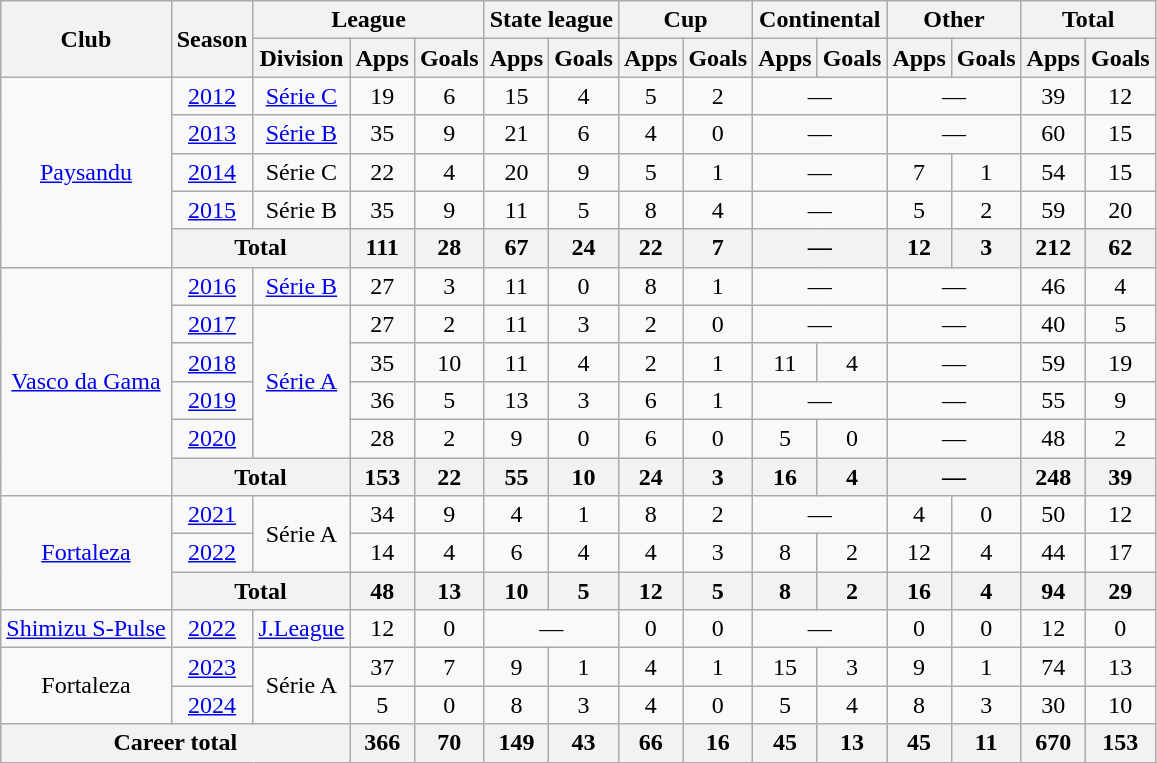<table class="wikitable" style="text-align: center;">
<tr>
<th rowspan="2">Club</th>
<th rowspan="2">Season</th>
<th colspan="3">League</th>
<th colspan="2">State league</th>
<th colspan="2">Cup</th>
<th colspan="2">Continental</th>
<th colspan="2">Other</th>
<th colspan="2">Total</th>
</tr>
<tr>
<th>Division</th>
<th>Apps</th>
<th>Goals</th>
<th>Apps</th>
<th>Goals</th>
<th>Apps</th>
<th>Goals</th>
<th>Apps</th>
<th>Goals</th>
<th>Apps</th>
<th>Goals</th>
<th>Apps</th>
<th>Goals</th>
</tr>
<tr>
<td rowspan="5" valign="center"><a href='#'>Paysandu</a></td>
<td><a href='#'>2012</a></td>
<td><a href='#'>Série C</a></td>
<td>19</td>
<td>6</td>
<td>15</td>
<td>4</td>
<td>5</td>
<td>2</td>
<td colspan="2">—</td>
<td colspan="2">—</td>
<td>39</td>
<td>12</td>
</tr>
<tr>
<td><a href='#'>2013</a></td>
<td><a href='#'>Série B</a></td>
<td>35</td>
<td>9</td>
<td>21</td>
<td>6</td>
<td>4</td>
<td>0</td>
<td colspan="2">—</td>
<td colspan="2">—</td>
<td>60</td>
<td>15</td>
</tr>
<tr>
<td><a href='#'>2014</a></td>
<td>Série C</td>
<td>22</td>
<td>4</td>
<td>20</td>
<td>9</td>
<td>5</td>
<td>1</td>
<td colspan="2">—</td>
<td>7</td>
<td>1</td>
<td>54</td>
<td>15</td>
</tr>
<tr>
<td><a href='#'>2015</a></td>
<td>Série B</td>
<td>35</td>
<td>9</td>
<td>11</td>
<td>5</td>
<td>8</td>
<td>4</td>
<td colspan="2">—</td>
<td>5</td>
<td>2</td>
<td>59</td>
<td>20</td>
</tr>
<tr>
<th colspan="2">Total</th>
<th>111</th>
<th>28</th>
<th>67</th>
<th>24</th>
<th>22</th>
<th>7</th>
<th colspan="2">—</th>
<th>12</th>
<th>3</th>
<th>212</th>
<th>62</th>
</tr>
<tr>
<td rowspan="6" valign="center"><a href='#'>Vasco da Gama</a></td>
<td><a href='#'>2016</a></td>
<td><a href='#'>Série B</a></td>
<td>27</td>
<td>3</td>
<td>11</td>
<td>0</td>
<td>8</td>
<td>1</td>
<td colspan="2">—</td>
<td colspan="2">—</td>
<td>46</td>
<td>4</td>
</tr>
<tr>
<td><a href='#'>2017</a></td>
<td rowspan="4"><a href='#'>Série A</a></td>
<td>27</td>
<td>2</td>
<td>11</td>
<td>3</td>
<td>2</td>
<td>0</td>
<td colspan="2">—</td>
<td colspan="2">—</td>
<td>40</td>
<td>5</td>
</tr>
<tr>
<td><a href='#'>2018</a></td>
<td>35</td>
<td>10</td>
<td>11</td>
<td>4</td>
<td>2</td>
<td>1</td>
<td>11</td>
<td>4</td>
<td colspan="2">—</td>
<td>59</td>
<td>19</td>
</tr>
<tr>
<td><a href='#'>2019</a></td>
<td>36</td>
<td>5</td>
<td>13</td>
<td>3</td>
<td>6</td>
<td>1</td>
<td colspan="2">—</td>
<td colspan="2">—</td>
<td>55</td>
<td>9</td>
</tr>
<tr>
<td><a href='#'>2020</a></td>
<td>28</td>
<td>2</td>
<td>9</td>
<td>0</td>
<td>6</td>
<td>0</td>
<td>5</td>
<td>0</td>
<td colspan="2">—</td>
<td>48</td>
<td>2</td>
</tr>
<tr>
<th colspan="2">Total</th>
<th>153</th>
<th>22</th>
<th>55</th>
<th>10</th>
<th>24</th>
<th>3</th>
<th>16</th>
<th>4</th>
<th colspan="2">—</th>
<th>248</th>
<th>39</th>
</tr>
<tr>
<td rowspan="3" valign="center"><a href='#'>Fortaleza</a></td>
<td><a href='#'>2021</a></td>
<td rowspan="2">Série A</td>
<td>34</td>
<td>9</td>
<td>4</td>
<td>1</td>
<td>8</td>
<td>2</td>
<td colspan="2">—</td>
<td>4</td>
<td>0</td>
<td>50</td>
<td>12</td>
</tr>
<tr>
<td><a href='#'>2022</a></td>
<td>14</td>
<td>4</td>
<td>6</td>
<td>4</td>
<td>4</td>
<td>3</td>
<td>8</td>
<td>2</td>
<td>12</td>
<td>4</td>
<td>44</td>
<td>17</td>
</tr>
<tr>
<th colspan="2">Total</th>
<th>48</th>
<th>13</th>
<th>10</th>
<th>5</th>
<th>12</th>
<th>5</th>
<th>8</th>
<th>2</th>
<th>16</th>
<th>4</th>
<th>94</th>
<th>29</th>
</tr>
<tr>
<td><a href='#'>Shimizu S-Pulse</a></td>
<td><a href='#'>2022</a></td>
<td><a href='#'>J.League</a></td>
<td>12</td>
<td>0</td>
<td colspan="2">—</td>
<td>0</td>
<td>0</td>
<td colspan="2">—</td>
<td>0</td>
<td>0</td>
<td>12</td>
<td>0</td>
</tr>
<tr>
<td rowspan="2">Fortaleza</td>
<td><a href='#'>2023</a></td>
<td rowspan="2">Série A</td>
<td>37</td>
<td>7</td>
<td>9</td>
<td>1</td>
<td>4</td>
<td>1</td>
<td>15</td>
<td>3</td>
<td>9</td>
<td>1</td>
<td>74</td>
<td>13</td>
</tr>
<tr>
<td><a href='#'>2024</a></td>
<td>5</td>
<td>0</td>
<td>8</td>
<td>3</td>
<td>4</td>
<td>0</td>
<td>5</td>
<td>4</td>
<td>8</td>
<td>3</td>
<td>30</td>
<td>10</td>
</tr>
<tr>
<th colspan="3"><strong>Career total</strong></th>
<th>366</th>
<th>70</th>
<th>149</th>
<th>43</th>
<th>66</th>
<th>16</th>
<th>45</th>
<th>13</th>
<th>45</th>
<th>11</th>
<th>670</th>
<th>153</th>
</tr>
</table>
